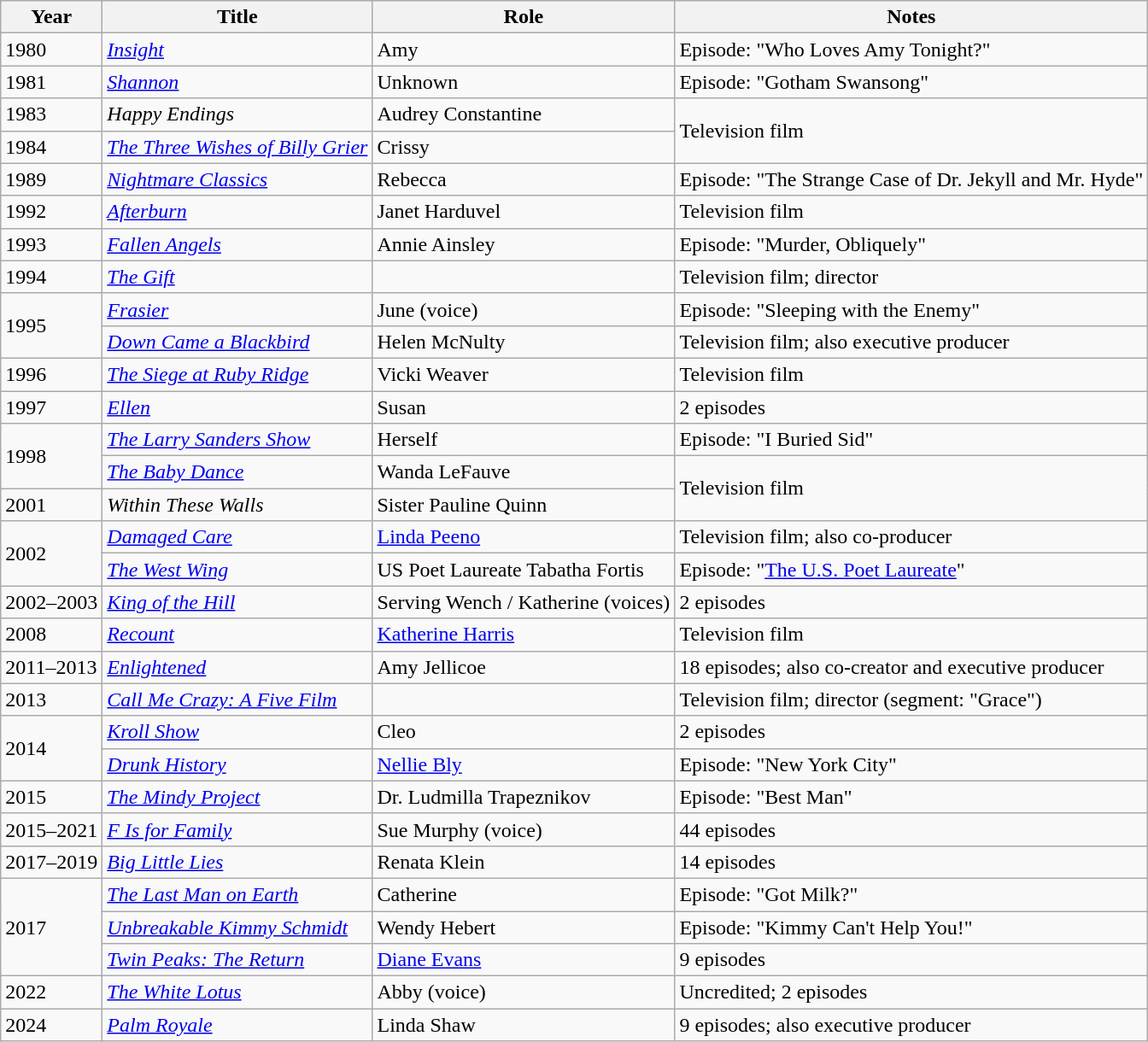<table class="wikitable sortable">
<tr>
<th>Year</th>
<th>Title</th>
<th>Role</th>
<th class="unsortable">Notes</th>
</tr>
<tr>
<td>1980</td>
<td><em><a href='#'>Insight</a></em></td>
<td>Amy</td>
<td>Episode: "Who Loves Amy Tonight?"</td>
</tr>
<tr>
<td>1981</td>
<td><em><a href='#'>Shannon</a></em></td>
<td>Unknown</td>
<td>Episode: "Gotham Swansong"</td>
</tr>
<tr>
<td>1983</td>
<td><em>Happy Endings</em></td>
<td>Audrey Constantine</td>
<td rowspan="2">Television film</td>
</tr>
<tr>
<td>1984</td>
<td><em><a href='#'>The Three Wishes of Billy Grier</a></em></td>
<td>Crissy</td>
</tr>
<tr>
<td>1989</td>
<td><em><a href='#'>Nightmare Classics</a></em></td>
<td>Rebecca</td>
<td>Episode: "The Strange Case of Dr. Jekyll and Mr. Hyde"</td>
</tr>
<tr>
<td>1992</td>
<td><em><a href='#'>Afterburn</a></em></td>
<td>Janet Harduvel</td>
<td>Television film</td>
</tr>
<tr>
<td>1993</td>
<td><em><a href='#'>Fallen Angels</a></em></td>
<td>Annie Ainsley</td>
<td>Episode: "Murder, Obliquely"</td>
</tr>
<tr>
<td>1994</td>
<td><em><a href='#'>The Gift</a></em></td>
<td></td>
<td>Television film; director</td>
</tr>
<tr>
<td rowspan="2">1995</td>
<td><em><a href='#'>Frasier</a></em></td>
<td>June (voice)</td>
<td>Episode: "Sleeping with the Enemy"</td>
</tr>
<tr>
<td><em><a href='#'>Down Came a Blackbird</a></em></td>
<td>Helen McNulty</td>
<td>Television film; also executive producer</td>
</tr>
<tr>
<td>1996</td>
<td><em><a href='#'>The Siege at Ruby Ridge</a></em></td>
<td>Vicki Weaver</td>
<td>Television film</td>
</tr>
<tr>
<td>1997</td>
<td><em><a href='#'>Ellen</a></em></td>
<td>Susan</td>
<td>2 episodes</td>
</tr>
<tr>
<td rowspan="2">1998</td>
<td><em><a href='#'>The Larry Sanders Show</a></em></td>
<td>Herself</td>
<td>Episode: "I Buried Sid"</td>
</tr>
<tr>
<td><em><a href='#'>The Baby Dance</a></em></td>
<td>Wanda LeFauve</td>
<td rowspan="2">Television film</td>
</tr>
<tr>
<td>2001</td>
<td><em>Within These Walls</em></td>
<td>Sister Pauline Quinn</td>
</tr>
<tr>
<td rowspan="2">2002</td>
<td><em><a href='#'>Damaged Care</a></em></td>
<td><a href='#'>Linda Peeno</a></td>
<td>Television film; also co-producer</td>
</tr>
<tr>
<td><em><a href='#'>The West Wing</a></em></td>
<td>US Poet Laureate Tabatha Fortis</td>
<td>Episode: "<a href='#'>The U.S. Poet Laureate</a>"</td>
</tr>
<tr>
<td>2002–2003</td>
<td><em><a href='#'>King of the Hill</a></em></td>
<td>Serving Wench / Katherine (voices)</td>
<td>2 episodes</td>
</tr>
<tr>
<td>2008</td>
<td><em><a href='#'>Recount</a></em></td>
<td><a href='#'>Katherine Harris</a></td>
<td>Television film</td>
</tr>
<tr>
<td>2011–2013</td>
<td><em><a href='#'>Enlightened</a></em></td>
<td>Amy Jellicoe</td>
<td>18 episodes; also co-creator and executive producer</td>
</tr>
<tr>
<td>2013</td>
<td><em><a href='#'>Call Me Crazy: A Five Film</a></em></td>
<td></td>
<td>Television film; director (segment: "Grace")</td>
</tr>
<tr>
<td rowspan="2">2014</td>
<td><em><a href='#'>Kroll Show</a></em></td>
<td>Cleo</td>
<td>2 episodes</td>
</tr>
<tr>
<td><em><a href='#'>Drunk History</a></em></td>
<td><a href='#'>Nellie Bly</a></td>
<td>Episode: "New York City"</td>
</tr>
<tr>
<td>2015</td>
<td><em><a href='#'>The Mindy Project</a></em></td>
<td>Dr. Ludmilla Trapeznikov</td>
<td>Episode: "Best Man"</td>
</tr>
<tr>
<td>2015–2021</td>
<td><em><a href='#'>F Is for Family</a></em></td>
<td>Sue Murphy (voice)</td>
<td>44 episodes</td>
</tr>
<tr>
<td>2017–2019</td>
<td><em><a href='#'>Big Little Lies</a></em></td>
<td>Renata Klein</td>
<td>14 episodes</td>
</tr>
<tr>
<td rowspan="3">2017</td>
<td><em><a href='#'>The Last Man on Earth</a></em></td>
<td>Catherine</td>
<td>Episode: "Got Milk?"</td>
</tr>
<tr>
<td><em><a href='#'>Unbreakable Kimmy Schmidt</a></em></td>
<td>Wendy Hebert</td>
<td>Episode: "Kimmy Can't Help You!"</td>
</tr>
<tr>
<td><em><a href='#'>Twin Peaks: The Return</a></em></td>
<td><a href='#'>Diane Evans</a></td>
<td>9 episodes</td>
</tr>
<tr>
<td>2022</td>
<td><em><a href='#'>The White Lotus</a></em></td>
<td>Abby (voice)</td>
<td>Uncredited; 2 episodes</td>
</tr>
<tr>
<td>2024</td>
<td><em><a href='#'>Palm Royale</a></em></td>
<td>Linda Shaw</td>
<td>9 episodes; also executive producer</td>
</tr>
</table>
